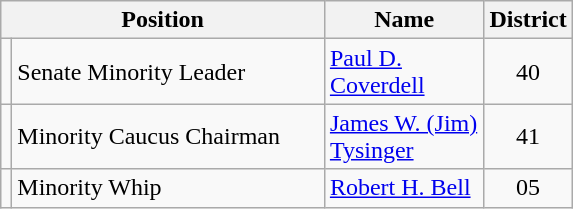<table class="wikitable">
<tr>
<th colspan=2 align=center>Position</th>
<th width="099" align=center>Name</th>
<th align=center>District</th>
</tr>
<tr>
<td></td>
<td width="201">Senate Minority Leader</td>
<td><a href='#'>Paul D. Coverdell</a></td>
<td align=center>40</td>
</tr>
<tr>
<td></td>
<td>Minority Caucus Chairman</td>
<td><a href='#'>James W. (Jim) Tysinger</a></td>
<td align=center>41</td>
</tr>
<tr>
<td></td>
<td>Minority Whip</td>
<td><a href='#'>Robert H. Bell</a></td>
<td align=center>05</td>
</tr>
</table>
